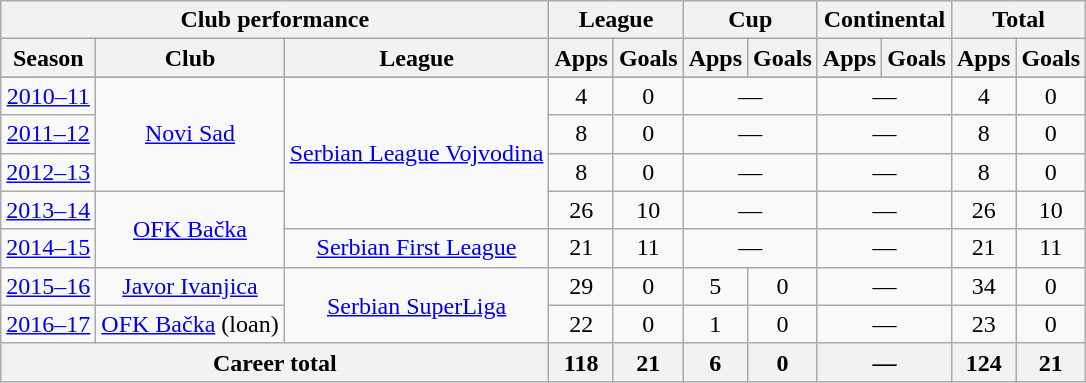<table class="wikitable" style="text-align:center">
<tr>
<th colspan=3>Club performance</th>
<th colspan=2>League</th>
<th colspan=2>Cup</th>
<th colspan=2>Continental</th>
<th colspan=2>Total</th>
</tr>
<tr>
<th>Season</th>
<th>Club</th>
<th>League</th>
<th>Apps</th>
<th>Goals</th>
<th>Apps</th>
<th>Goals</th>
<th>Apps</th>
<th>Goals</th>
<th>Apps</th>
<th>Goals</th>
</tr>
<tr>
</tr>
<tr>
<td><a href='#'>2010–11</a></td>
<td rowspan="3"><a href='#'>Novi Sad</a></td>
<td rowspan="4"><a href='#'>Serbian League Vojvodina</a></td>
<td>4</td>
<td>0</td>
<td colspan="2">—</td>
<td colspan="2">—</td>
<td>4</td>
<td>0</td>
</tr>
<tr>
<td><a href='#'>2011–12</a></td>
<td>8</td>
<td>0</td>
<td colspan="2">—</td>
<td colspan="2">—</td>
<td>8</td>
<td>0</td>
</tr>
<tr>
<td><a href='#'>2012–13</a></td>
<td>8</td>
<td>0</td>
<td colspan="2">—</td>
<td colspan="2">—</td>
<td>8</td>
<td>0</td>
</tr>
<tr>
<td><a href='#'>2013–14</a></td>
<td rowspan="2"><a href='#'>OFK Bačka</a></td>
<td>26</td>
<td>10</td>
<td colspan="2">—</td>
<td colspan="2">—</td>
<td>26</td>
<td>10</td>
</tr>
<tr>
<td><a href='#'>2014–15</a></td>
<td><a href='#'>Serbian First League</a></td>
<td>21</td>
<td>11</td>
<td colspan="2">—</td>
<td colspan="2">—</td>
<td>21</td>
<td>11</td>
</tr>
<tr>
<td><a href='#'>2015–16</a></td>
<td><a href='#'>Javor Ivanjica</a></td>
<td rowspan="2"><a href='#'>Serbian SuperLiga</a></td>
<td>29</td>
<td>0</td>
<td>5</td>
<td>0</td>
<td colspan="2">—</td>
<td>34</td>
<td>0</td>
</tr>
<tr>
<td><a href='#'>2016–17</a></td>
<td><a href='#'>OFK Bačka</a> (loan)</td>
<td>22</td>
<td>0</td>
<td>1</td>
<td>0</td>
<td colspan="2">—</td>
<td>23</td>
<td>0</td>
</tr>
<tr>
<th colspan=3>Career total</th>
<th>118</th>
<th>21</th>
<th>6</th>
<th>0</th>
<th colspan="2">—</th>
<th>124</th>
<th>21</th>
</tr>
</table>
